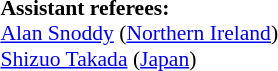<table width=50% style="font-size: 90%">
<tr>
<td><br><strong>Assistant referees:</strong>
<br><a href='#'>Alan Snoddy</a> (<a href='#'>Northern Ireland</a>)
<br><a href='#'>Shizuo Takada</a> (<a href='#'>Japan</a>)</td>
</tr>
</table>
